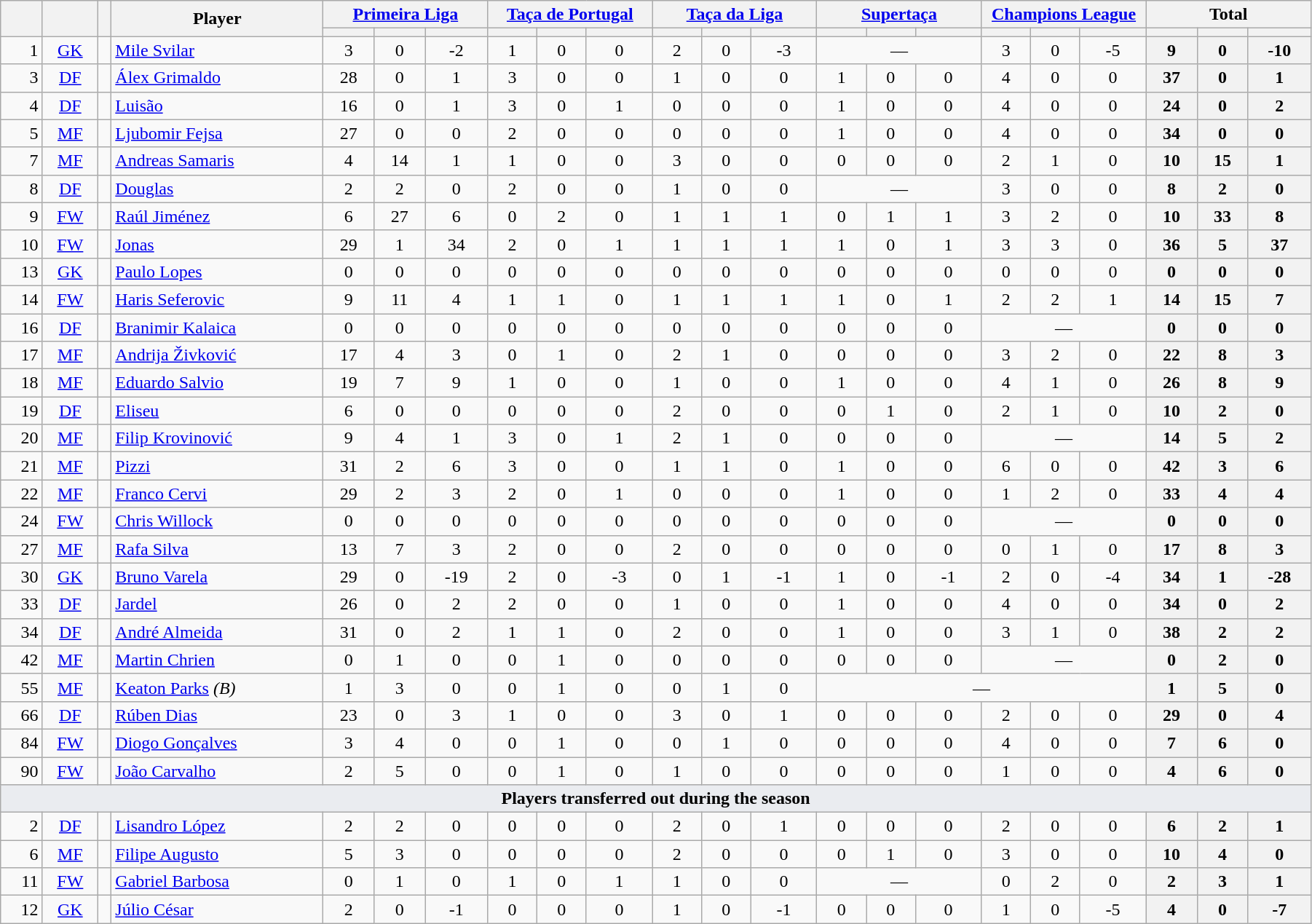<table class="wikitable" style="text-align:center; width:95%">
<tr>
<th rowspan="2" style="vertical-align:center; style="></th>
<th rowspan="2" style="vertical-align:center; style="></th>
<th rowspan="2" style="vertical-align:center; style="></th>
<th rowspan="2" style="vertical-align:center;">Player</th>
<th colspan="3" style="width:85px;"><a href='#'>Primeira Liga</a></th>
<th colspan="3" style="width:85px;"><a href='#'>Taça de Portugal</a></th>
<th colspan="3" style="width:85px;"><a href='#'>Taça da Liga</a></th>
<th colspan="3" style="width:85px;"><a href='#'>Supertaça</a></th>
<th colspan="3" style="width:85px;"><a href='#'>Champions League</a></th>
<th colspan="3" style="width:85px;">Total</th>
</tr>
<tr>
<th></th>
<th></th>
<th></th>
<th></th>
<th></th>
<th></th>
<th></th>
<th></th>
<th></th>
<th></th>
<th></th>
<th></th>
<th></th>
<th></th>
<th></th>
<th></th>
<th></th>
<th></th>
</tr>
<tr>
<td align="right">1</td>
<td align="center"><a href='#'>GK</a></td>
<td align="center"></td>
<td align="left"><a href='#'>Mile Svilar</a></td>
<td>3</td>
<td>0</td>
<td>-2</td>
<td>1</td>
<td>0</td>
<td>0</td>
<td>2</td>
<td>0</td>
<td>-3</td>
<td colspan="3">—</td>
<td>3</td>
<td>0</td>
<td>-5</td>
<th>9</th>
<th>0</th>
<th>-10</th>
</tr>
<tr>
<td align="right">3</td>
<td align="center"><a href='#'>DF</a></td>
<td align="center"></td>
<td align="left"><a href='#'>Álex Grimaldo</a></td>
<td>28</td>
<td>0</td>
<td>1</td>
<td>3</td>
<td>0</td>
<td>0</td>
<td>1</td>
<td>0</td>
<td>0</td>
<td>1</td>
<td>0</td>
<td>0</td>
<td>4</td>
<td>0</td>
<td>0</td>
<th>37</th>
<th>0</th>
<th>1</th>
</tr>
<tr>
<td align="right">4</td>
<td align="center"><a href='#'>DF</a></td>
<td align="center"></td>
<td align="left"><a href='#'>Luisão</a></td>
<td>16</td>
<td>0</td>
<td>1</td>
<td>3</td>
<td>0</td>
<td>1</td>
<td>0</td>
<td>0</td>
<td>0</td>
<td>1</td>
<td>0</td>
<td>0</td>
<td>4</td>
<td>0</td>
<td>0</td>
<th>24</th>
<th>0</th>
<th>2</th>
</tr>
<tr>
<td align="right">5</td>
<td align="center"><a href='#'>MF</a></td>
<td align="center"></td>
<td align="left"><a href='#'>Ljubomir Fejsa</a></td>
<td>27</td>
<td>0</td>
<td>0</td>
<td>2</td>
<td>0</td>
<td>0</td>
<td>0</td>
<td>0</td>
<td>0</td>
<td>1</td>
<td>0</td>
<td>0</td>
<td>4</td>
<td>0</td>
<td>0</td>
<th>34</th>
<th>0</th>
<th>0</th>
</tr>
<tr>
<td align="right">7</td>
<td align="center"><a href='#'>MF</a></td>
<td align="center"></td>
<td align="left"><a href='#'>Andreas Samaris</a></td>
<td>4</td>
<td>14</td>
<td>1</td>
<td>1</td>
<td>0</td>
<td>0</td>
<td>3</td>
<td>0</td>
<td>0</td>
<td>0</td>
<td>0</td>
<td>0</td>
<td>2</td>
<td>1</td>
<td>0</td>
<th>10</th>
<th>15</th>
<th>1</th>
</tr>
<tr>
<td align="right">8</td>
<td align="center"><a href='#'>DF</a></td>
<td align="center"></td>
<td align="left"><a href='#'>Douglas</a></td>
<td>2</td>
<td>2</td>
<td>0</td>
<td>2</td>
<td>0</td>
<td>0</td>
<td>1</td>
<td>0</td>
<td>0</td>
<td colspan="3">—</td>
<td>3</td>
<td>0</td>
<td>0</td>
<th>8</th>
<th>2</th>
<th>0</th>
</tr>
<tr>
<td align="right">9</td>
<td align="center"><a href='#'>FW</a></td>
<td align="center"></td>
<td align="left"><a href='#'>Raúl Jiménez</a></td>
<td>6</td>
<td>27</td>
<td>6</td>
<td>0</td>
<td>2</td>
<td>0</td>
<td>1</td>
<td>1</td>
<td>1</td>
<td>0</td>
<td>1</td>
<td>1</td>
<td>3</td>
<td>2</td>
<td>0</td>
<th>10</th>
<th>33</th>
<th>8</th>
</tr>
<tr>
<td align="right">10</td>
<td align="center"><a href='#'>FW</a></td>
<td align="center"></td>
<td align="left"><a href='#'>Jonas</a></td>
<td>29</td>
<td>1</td>
<td>34</td>
<td>2</td>
<td>0</td>
<td>1</td>
<td>1</td>
<td>1</td>
<td>1</td>
<td>1</td>
<td>0</td>
<td>1</td>
<td>3</td>
<td>3</td>
<td>0</td>
<th>36</th>
<th>5</th>
<th>37</th>
</tr>
<tr>
<td align="right">13</td>
<td align="center"><a href='#'>GK</a></td>
<td align="center"></td>
<td align="left"><a href='#'>Paulo Lopes</a></td>
<td>0</td>
<td>0</td>
<td>0</td>
<td>0</td>
<td>0</td>
<td>0</td>
<td>0</td>
<td>0</td>
<td>0</td>
<td>0</td>
<td>0</td>
<td>0</td>
<td>0</td>
<td>0</td>
<td>0</td>
<th>0</th>
<th>0</th>
<th>0</th>
</tr>
<tr>
<td align="right">14</td>
<td align="center"><a href='#'>FW</a></td>
<td align="center"></td>
<td align="left"><a href='#'>Haris Seferovic</a></td>
<td>9</td>
<td>11</td>
<td>4</td>
<td>1</td>
<td>1</td>
<td>0</td>
<td>1</td>
<td>1</td>
<td>1</td>
<td>1</td>
<td>0</td>
<td>1</td>
<td>2</td>
<td>2</td>
<td>1</td>
<th>14</th>
<th>15</th>
<th>7</th>
</tr>
<tr>
<td align="right">16</td>
<td align="center"><a href='#'>DF</a></td>
<td align="center"></td>
<td align="left"><a href='#'>Branimir Kalaica</a></td>
<td>0</td>
<td>0</td>
<td>0</td>
<td>0</td>
<td>0</td>
<td>0</td>
<td>0</td>
<td>0</td>
<td>0</td>
<td>0</td>
<td>0</td>
<td>0</td>
<td colspan="3">—</td>
<th>0</th>
<th>0</th>
<th>0</th>
</tr>
<tr>
<td align="right">17</td>
<td align="center"><a href='#'>MF</a></td>
<td align="center"></td>
<td align="left"><a href='#'>Andrija Živković</a></td>
<td>17</td>
<td>4</td>
<td>3</td>
<td>0</td>
<td>1</td>
<td>0</td>
<td>2</td>
<td>1</td>
<td>0</td>
<td>0</td>
<td>0</td>
<td>0</td>
<td>3</td>
<td>2</td>
<td>0</td>
<th>22</th>
<th>8</th>
<th>3</th>
</tr>
<tr>
<td align="right">18</td>
<td align="center"><a href='#'>MF</a></td>
<td align="center"></td>
<td align="left"><a href='#'>Eduardo Salvio</a></td>
<td>19</td>
<td>7</td>
<td>9</td>
<td>1</td>
<td>0</td>
<td>0</td>
<td>1</td>
<td>0</td>
<td>0</td>
<td>1</td>
<td>0</td>
<td>0</td>
<td>4</td>
<td>1</td>
<td>0</td>
<th>26</th>
<th>8</th>
<th>9</th>
</tr>
<tr>
<td align="right">19</td>
<td align="center"><a href='#'>DF</a></td>
<td align="center"></td>
<td align="left"><a href='#'>Eliseu</a></td>
<td>6</td>
<td>0</td>
<td>0</td>
<td>0</td>
<td>0</td>
<td>0</td>
<td>2</td>
<td>0</td>
<td>0</td>
<td>0</td>
<td>1</td>
<td>0</td>
<td>2</td>
<td>1</td>
<td>0</td>
<th>10</th>
<th>2</th>
<th>0</th>
</tr>
<tr>
<td align="right">20</td>
<td align="center"><a href='#'>MF</a></td>
<td align="center"></td>
<td align="left"><a href='#'>Filip Krovinović</a></td>
<td>9</td>
<td>4</td>
<td>1</td>
<td>3</td>
<td>0</td>
<td>1</td>
<td>2</td>
<td>1</td>
<td>0</td>
<td>0</td>
<td>0</td>
<td>0</td>
<td colspan="3">—</td>
<th>14</th>
<th>5</th>
<th>2</th>
</tr>
<tr>
<td align="right">21</td>
<td align="center"><a href='#'>MF</a></td>
<td align="center"></td>
<td align="left"><a href='#'>Pizzi</a></td>
<td>31</td>
<td>2</td>
<td>6</td>
<td>3</td>
<td>0</td>
<td>0</td>
<td>1</td>
<td>1</td>
<td>0</td>
<td>1</td>
<td>0</td>
<td>0</td>
<td>6</td>
<td>0</td>
<td>0</td>
<th>42</th>
<th>3</th>
<th>6</th>
</tr>
<tr>
<td align="right">22</td>
<td align="center"><a href='#'>MF</a></td>
<td align="center"></td>
<td align="left"><a href='#'>Franco Cervi</a></td>
<td>29</td>
<td>2</td>
<td>3</td>
<td>2</td>
<td>0</td>
<td>1</td>
<td>0</td>
<td>0</td>
<td>0</td>
<td>1</td>
<td>0</td>
<td>0</td>
<td>1</td>
<td>2</td>
<td>0</td>
<th>33</th>
<th>4</th>
<th>4</th>
</tr>
<tr>
<td align="right">24</td>
<td align="center"><a href='#'>FW</a></td>
<td align="center"></td>
<td align="left"><a href='#'>Chris Willock</a></td>
<td>0</td>
<td>0</td>
<td>0</td>
<td>0</td>
<td>0</td>
<td>0</td>
<td>0</td>
<td>0</td>
<td>0</td>
<td>0</td>
<td>0</td>
<td>0</td>
<td colspan="3">—</td>
<th>0</th>
<th>0</th>
<th>0</th>
</tr>
<tr>
<td align="right">27</td>
<td align="center"><a href='#'>MF</a></td>
<td align="center"></td>
<td align="left"><a href='#'>Rafa Silva</a></td>
<td>13</td>
<td>7</td>
<td>3</td>
<td>2</td>
<td>0</td>
<td>0</td>
<td>2</td>
<td>0</td>
<td>0</td>
<td>0</td>
<td>0</td>
<td>0</td>
<td>0</td>
<td>1</td>
<td>0</td>
<th>17</th>
<th>8</th>
<th>3</th>
</tr>
<tr>
<td align="right">30</td>
<td align="center"><a href='#'>GK</a></td>
<td align="center"></td>
<td align="left"><a href='#'>Bruno Varela</a></td>
<td>29</td>
<td>0</td>
<td>-19</td>
<td>2</td>
<td>0</td>
<td>-3</td>
<td>0</td>
<td>1</td>
<td>-1</td>
<td>1</td>
<td>0</td>
<td>-1</td>
<td>2</td>
<td>0</td>
<td>-4</td>
<th>34</th>
<th>1</th>
<th>-28</th>
</tr>
<tr>
<td align="right">33</td>
<td align="center"><a href='#'>DF</a></td>
<td align="center"></td>
<td align="left"><a href='#'>Jardel</a></td>
<td>26</td>
<td>0</td>
<td>2</td>
<td>2</td>
<td>0</td>
<td>0</td>
<td>1</td>
<td>0</td>
<td>0</td>
<td>1</td>
<td>0</td>
<td>0</td>
<td>4</td>
<td>0</td>
<td>0</td>
<th>34</th>
<th>0</th>
<th>2</th>
</tr>
<tr>
<td align="right">34</td>
<td align="center"><a href='#'>DF</a></td>
<td align="center"></td>
<td align="left"><a href='#'>André Almeida</a></td>
<td>31</td>
<td>0</td>
<td>2</td>
<td>1</td>
<td>1</td>
<td>0</td>
<td>2</td>
<td>0</td>
<td>0</td>
<td>1</td>
<td>0</td>
<td>0</td>
<td>3</td>
<td>1</td>
<td>0</td>
<th>38</th>
<th>2</th>
<th>2</th>
</tr>
<tr>
<td align="right">42</td>
<td align="center"><a href='#'>MF</a></td>
<td align="center"></td>
<td align="left"><a href='#'>Martin Chrien</a></td>
<td>0</td>
<td>1</td>
<td>0</td>
<td>0</td>
<td>1</td>
<td>0</td>
<td>0</td>
<td>0</td>
<td>0</td>
<td>0</td>
<td>0</td>
<td>0</td>
<td colspan="3">—</td>
<th>0</th>
<th>2</th>
<th>0</th>
</tr>
<tr>
<td align="right">55</td>
<td align="center"><a href='#'>MF</a></td>
<td align="center"></td>
<td align="left"><a href='#'>Keaton Parks</a> <em>(B)</em></td>
<td>1</td>
<td>3</td>
<td>0</td>
<td>0</td>
<td>1</td>
<td>0</td>
<td>0</td>
<td>1</td>
<td>0</td>
<td colspan="6">—</td>
<th>1</th>
<th>5</th>
<th>0</th>
</tr>
<tr>
<td align="right">66</td>
<td align="center"><a href='#'>DF</a></td>
<td align="center"></td>
<td align="left"><a href='#'>Rúben Dias</a></td>
<td>23</td>
<td>0</td>
<td>3</td>
<td>1</td>
<td>0</td>
<td>0</td>
<td>3</td>
<td>0</td>
<td>1</td>
<td>0</td>
<td>0</td>
<td>0</td>
<td>2</td>
<td>0</td>
<td>0</td>
<th>29</th>
<th>0</th>
<th>4</th>
</tr>
<tr>
<td align="right">84</td>
<td align="center"><a href='#'>FW</a></td>
<td align="center"></td>
<td align="left"><a href='#'>Diogo Gonçalves</a></td>
<td>3</td>
<td>4</td>
<td>0</td>
<td>0</td>
<td>1</td>
<td>0</td>
<td>0</td>
<td>1</td>
<td>0</td>
<td>0</td>
<td>0</td>
<td>0</td>
<td>4</td>
<td>0</td>
<td>0</td>
<th>7</th>
<th>6</th>
<th>0</th>
</tr>
<tr>
<td align="right">90</td>
<td align="center"><a href='#'>FW</a></td>
<td align="center"></td>
<td align="left"><a href='#'>João Carvalho</a></td>
<td>2</td>
<td>5</td>
<td>0</td>
<td>0</td>
<td>1</td>
<td>0</td>
<td>1</td>
<td>0</td>
<td>0</td>
<td>0</td>
<td>0</td>
<td>0</td>
<td>1</td>
<td>0</td>
<td>0</td>
<th>4</th>
<th>6</th>
<th>0</th>
</tr>
<tr>
<th colspan="22" style="background:#eaecf0; text-align:center;">Players transferred out during the season</th>
</tr>
<tr>
<td align="right">2</td>
<td align="center"><a href='#'>DF</a></td>
<td align="center"></td>
<td align="left"><a href='#'>Lisandro López</a></td>
<td>2</td>
<td>2</td>
<td>0</td>
<td>0</td>
<td>0</td>
<td>0</td>
<td>2</td>
<td>0</td>
<td>1</td>
<td>0</td>
<td>0</td>
<td>0</td>
<td>2</td>
<td>0</td>
<td>0</td>
<th>6</th>
<th>2</th>
<th>1</th>
</tr>
<tr>
<td align="right">6</td>
<td align="center"><a href='#'>MF</a></td>
<td align="center"></td>
<td align="left"><a href='#'>Filipe Augusto</a></td>
<td>5</td>
<td>3</td>
<td>0</td>
<td>0</td>
<td>0</td>
<td>0</td>
<td>2</td>
<td>0</td>
<td>0</td>
<td>0</td>
<td>1</td>
<td>0</td>
<td>3</td>
<td>0</td>
<td>0</td>
<th>10</th>
<th>4</th>
<th>0</th>
</tr>
<tr>
<td align="right">11</td>
<td align="center"><a href='#'>FW</a></td>
<td align="center"></td>
<td align="left"><a href='#'>Gabriel Barbosa</a></td>
<td>0</td>
<td>1</td>
<td>0</td>
<td>1</td>
<td>0</td>
<td>1</td>
<td>1</td>
<td>0</td>
<td>0</td>
<td colspan="3">—</td>
<td>0</td>
<td>2</td>
<td>0</td>
<th>2</th>
<th>3</th>
<th>1</th>
</tr>
<tr>
<td align="right">12</td>
<td align="center"><a href='#'>GK</a></td>
<td align="center"></td>
<td align="left"><a href='#'>Júlio César</a></td>
<td>2</td>
<td>0</td>
<td>-1</td>
<td>0</td>
<td>0</td>
<td>0</td>
<td>1</td>
<td>0</td>
<td>-1</td>
<td>0</td>
<td>0</td>
<td>0</td>
<td>1</td>
<td>0</td>
<td>-5</td>
<th>4</th>
<th>0</th>
<th>-7</th>
</tr>
</table>
